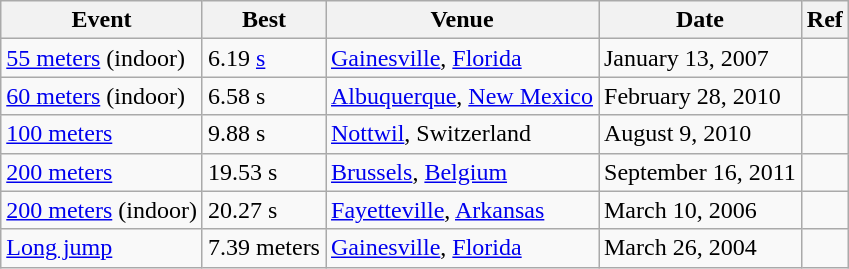<table class="wikitable">
<tr>
<th>Event</th>
<th>Best</th>
<th>Venue</th>
<th>Date</th>
<th>Ref</th>
</tr>
<tr>
<td><a href='#'>55 meters</a> (indoor)</td>
<td>6.19 <a href='#'>s</a></td>
<td><a href='#'>Gainesville</a>, <a href='#'>Florida</a></td>
<td>January 13, 2007</td>
<td></td>
</tr>
<tr>
<td><a href='#'>60 meters</a> (indoor)</td>
<td>6.58 s</td>
<td><a href='#'>Albuquerque</a>, <a href='#'>New Mexico</a></td>
<td>February 28, 2010</td>
<td></td>
</tr>
<tr>
<td><a href='#'>100 meters</a></td>
<td>9.88 s</td>
<td><a href='#'>Nottwil</a>, Switzerland</td>
<td>August 9, 2010</td>
<td></td>
</tr>
<tr>
<td><a href='#'>200 meters</a></td>
<td>19.53 s</td>
<td><a href='#'>Brussels</a>, <a href='#'>Belgium</a></td>
<td>September 16, 2011</td>
<td></td>
</tr>
<tr>
<td><a href='#'>200 meters</a> (indoor)</td>
<td>20.27 s</td>
<td><a href='#'>Fayetteville</a>, <a href='#'>Arkansas</a></td>
<td>March 10, 2006</td>
<td></td>
</tr>
<tr>
<td><a href='#'>Long jump</a></td>
<td>7.39 meters</td>
<td><a href='#'>Gainesville</a>, <a href='#'>Florida</a></td>
<td>March 26, 2004</td>
<td></td>
</tr>
</table>
